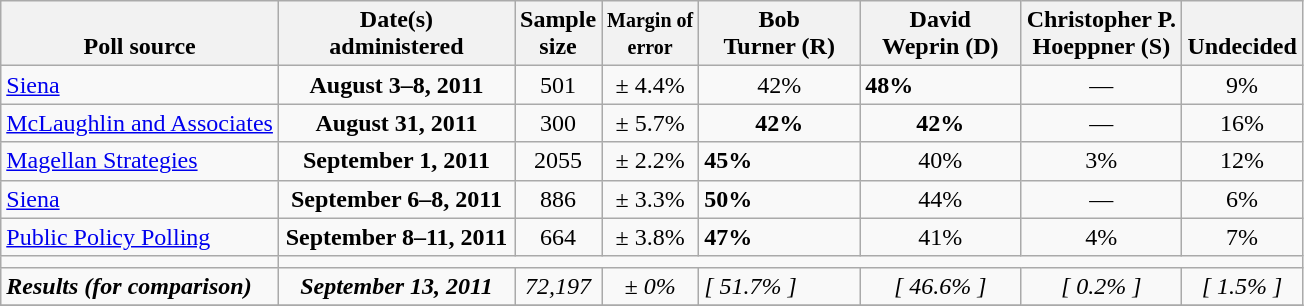<table class="wikitable">
<tr valign= bottom>
<th>Poll source</th>
<th style="width:150px;">Date(s)<br>administered</th>
<th class=small>Sample<br>size</th>
<th><small>Margin of<br>error</small></th>
<th style="width:100px;">Bob<br>Turner (R)</th>
<th style="width:100px;">David<br>Weprin (D)</th>
<th style="width:100px;">Christopher P.<br>Hoeppner (S)</th>
<th>Undecided</th>
</tr>
<tr>
<td><a href='#'>Siena</a></td>
<td align=center><strong>August 3–8, 2011</strong></td>
<td align=center>501</td>
<td align=center>± 4.4%</td>
<td align=center>42%</td>
<td><strong>48%</strong></td>
<td align=center>—</td>
<td align=center>9%</td>
</tr>
<tr>
<td><a href='#'>McLaughlin and Associates</a></td>
<td align=center><strong>August 31, 2011</strong></td>
<td align=center>300</td>
<td align=center>± 5.7%</td>
<td align=center><strong>42%</strong></td>
<td align=center><strong>42%</strong></td>
<td align=center>—</td>
<td align=center>16%</td>
</tr>
<tr>
<td><a href='#'>Magellan Strategies</a></td>
<td align=center><strong>September 1, 2011</strong></td>
<td align=center>2055</td>
<td align=center>± 2.2%</td>
<td><strong>45%</strong></td>
<td align=center>40%</td>
<td align=center>3%</td>
<td align=center>12%</td>
</tr>
<tr>
<td><a href='#'>Siena</a></td>
<td align=center><strong>September 6–8, 2011</strong></td>
<td align=center>886</td>
<td align=center>± 3.3%</td>
<td><strong>50%</strong></td>
<td align=center>44%</td>
<td align=center>—</td>
<td align=center>6%</td>
</tr>
<tr>
<td><a href='#'>Public Policy Polling</a></td>
<td align=center><strong>September 8–11, 2011</strong></td>
<td align=center>664</td>
<td align=center>± 3.8%</td>
<td><strong>47%</strong></td>
<td align=center>41%</td>
<td align=center>4%</td>
<td align=center>7%</td>
</tr>
<tr>
<td></td>
</tr>
<tr>
<td><strong><em>Results (for comparison)</em></strong></td>
<td align=center><strong><em>September 13, 2011</em></strong></td>
<td align=center><em>72,197</em></td>
<td align=center><em>± 0%</em></td>
<td><em>[ 51.7% ]</em></td>
<td align=center><em>[ 46.6% ]</em></td>
<td align=center><em>[ 0.2% ]</em></td>
<td align=center><em>[ 1.5% ]</em></td>
</tr>
<tr>
</tr>
</table>
